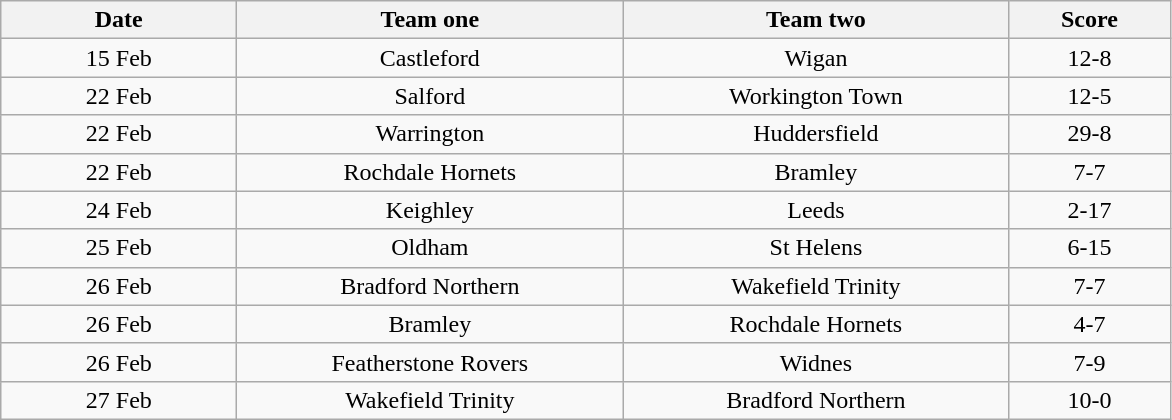<table class="wikitable" style="text-align: center">
<tr>
<th width=150>Date</th>
<th width=250>Team one</th>
<th width=250>Team two</th>
<th width=100>Score</th>
</tr>
<tr>
<td>15 Feb</td>
<td>Castleford</td>
<td>Wigan</td>
<td>12-8</td>
</tr>
<tr>
<td>22 Feb</td>
<td>Salford</td>
<td>Workington Town</td>
<td>12-5</td>
</tr>
<tr>
<td>22 Feb</td>
<td>Warrington</td>
<td>Huddersfield</td>
<td>29-8</td>
</tr>
<tr>
<td>22 Feb</td>
<td>Rochdale Hornets</td>
<td>Bramley</td>
<td>7-7</td>
</tr>
<tr>
<td>24 Feb</td>
<td>Keighley</td>
<td>Leeds</td>
<td>2-17</td>
</tr>
<tr>
<td>25 Feb</td>
<td>Oldham</td>
<td>St Helens</td>
<td>6-15</td>
</tr>
<tr>
<td>26 Feb</td>
<td>Bradford Northern</td>
<td>Wakefield Trinity</td>
<td>7-7</td>
</tr>
<tr>
<td>26 Feb</td>
<td>Bramley</td>
<td>Rochdale Hornets</td>
<td>4-7</td>
</tr>
<tr>
<td>26 Feb</td>
<td>Featherstone Rovers</td>
<td>Widnes</td>
<td>7-9</td>
</tr>
<tr>
<td>27 Feb</td>
<td>Wakefield Trinity</td>
<td>Bradford Northern</td>
<td>10-0</td>
</tr>
</table>
